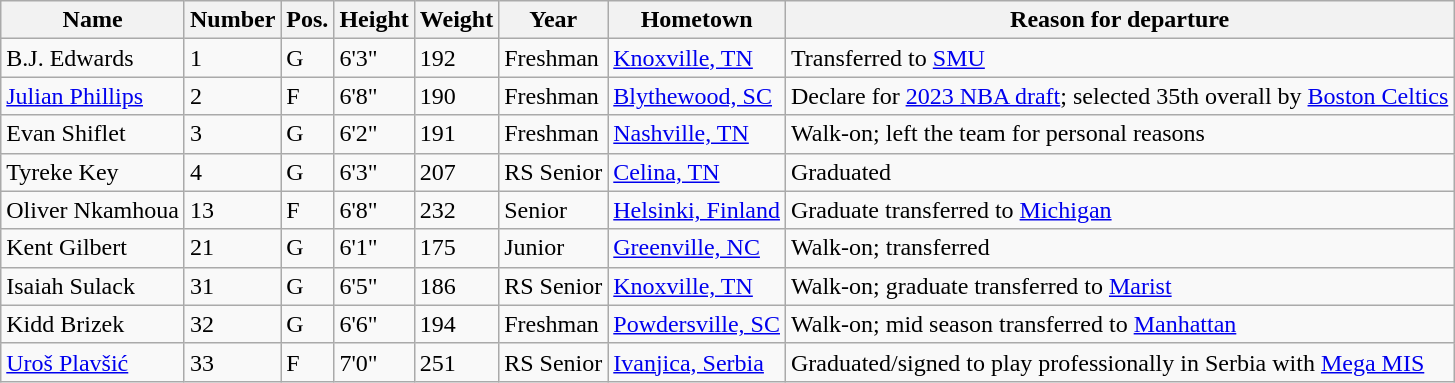<table class="wikitable sortable" border="1">
<tr>
<th>Name</th>
<th>Number</th>
<th>Pos.</th>
<th>Height</th>
<th>Weight</th>
<th>Year</th>
<th>Hometown</th>
<th class="unsortable">Reason for departure</th>
</tr>
<tr>
<td>B.J. Edwards</td>
<td>1</td>
<td>G</td>
<td>6'3"</td>
<td>192</td>
<td>Freshman</td>
<td><a href='#'>Knoxville, TN</a></td>
<td>Transferred to <a href='#'>SMU</a></td>
</tr>
<tr>
<td><a href='#'>Julian Phillips</a></td>
<td>2</td>
<td>F</td>
<td>6'8"</td>
<td>190</td>
<td>Freshman</td>
<td><a href='#'>Blythewood, SC</a></td>
<td>Declare for <a href='#'>2023 NBA draft</a>; selected 35th overall by <a href='#'>Boston Celtics</a></td>
</tr>
<tr>
<td>Evan Shiflet</td>
<td>3</td>
<td>G</td>
<td>6'2"</td>
<td>191</td>
<td>Freshman</td>
<td><a href='#'>Nashville, TN</a></td>
<td>Walk-on; left the team for personal reasons</td>
</tr>
<tr>
<td>Tyreke Key</td>
<td>4</td>
<td>G</td>
<td>6'3"</td>
<td>207</td>
<td>RS Senior</td>
<td><a href='#'>Celina, TN</a></td>
<td>Graduated</td>
</tr>
<tr>
<td>Oliver Nkamhoua</td>
<td>13</td>
<td>F</td>
<td>6'8"</td>
<td>232</td>
<td>Senior</td>
<td><a href='#'>Helsinki, Finland</a></td>
<td>Graduate transferred to <a href='#'>Michigan</a></td>
</tr>
<tr>
<td>Kent Gilbert</td>
<td>21</td>
<td>G</td>
<td>6'1"</td>
<td>175</td>
<td>Junior</td>
<td><a href='#'>Greenville, NC</a></td>
<td>Walk-on; transferred</td>
</tr>
<tr>
<td>Isaiah Sulack</td>
<td>31</td>
<td>G</td>
<td>6'5"</td>
<td>186</td>
<td>RS Senior</td>
<td><a href='#'>Knoxville, TN</a></td>
<td>Walk-on; graduate transferred to <a href='#'>Marist</a></td>
</tr>
<tr>
<td>Kidd Brizek</td>
<td>32</td>
<td>G</td>
<td>6'6"</td>
<td>194</td>
<td>Freshman</td>
<td><a href='#'>Powdersville, SC</a></td>
<td>Walk-on; mid season transferred to <a href='#'>Manhattan</a></td>
</tr>
<tr>
<td><a href='#'>Uroš Plavšić</a></td>
<td>33</td>
<td>F</td>
<td>7'0"</td>
<td>251</td>
<td>RS Senior</td>
<td><a href='#'>Ivanjica, Serbia</a></td>
<td>Graduated/signed to play professionally in Serbia with <a href='#'>Mega MIS</a></td>
</tr>
</table>
